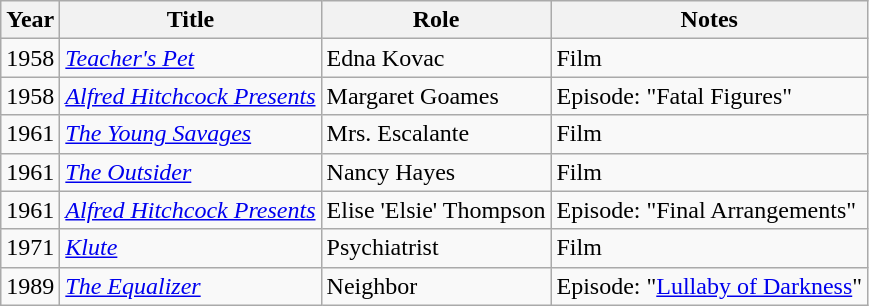<table class="wikitable sortable">
<tr>
<th>Year</th>
<th>Title</th>
<th>Role</th>
<th>Notes</th>
</tr>
<tr>
<td>1958</td>
<td><em><a href='#'>Teacher's Pet</a></em></td>
<td>Edna Kovac</td>
<td>Film</td>
</tr>
<tr>
<td>1958</td>
<td><em><a href='#'>Alfred Hitchcock Presents</a></em></td>
<td>Margaret Goames</td>
<td>Episode: "Fatal Figures" </td>
</tr>
<tr>
<td>1961</td>
<td><em><a href='#'>The Young Savages</a></em></td>
<td>Mrs. Escalante</td>
<td>Film</td>
</tr>
<tr>
<td>1961</td>
<td><em><a href='#'>The Outsider</a></em></td>
<td>Nancy Hayes</td>
<td>Film</td>
</tr>
<tr>
<td>1961</td>
<td><em><a href='#'>Alfred Hitchcock Presents</a></em></td>
<td>Elise 'Elsie' Thompson</td>
<td>Episode: "Final Arrangements" </td>
</tr>
<tr>
<td>1971</td>
<td><em><a href='#'>Klute</a></em></td>
<td>Psychiatrist</td>
<td>Film</td>
</tr>
<tr>
<td>1989</td>
<td><em><a href='#'>The Equalizer</a></em></td>
<td>Neighbor</td>
<td>Episode: "<a href='#'>Lullaby of Darkness</a>"</td>
</tr>
</table>
